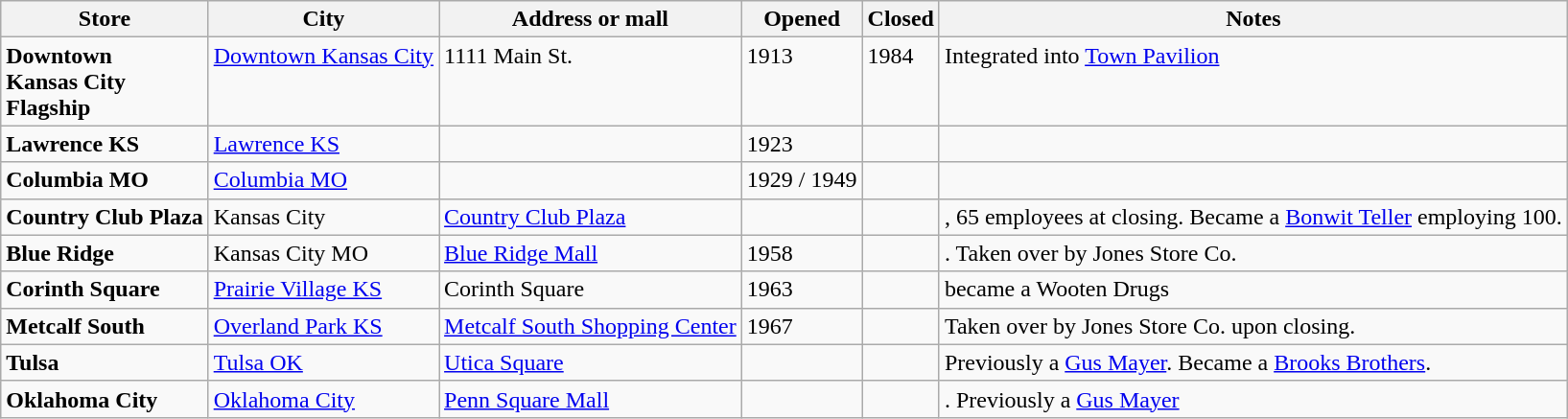<table class="wikitable sortable">
<tr>
<th>Store</th>
<th>City</th>
<th>Address or mall</th>
<th>Opened</th>
<th>Closed</th>
<th>Notes</th>
</tr>
<tr style="vertical-align:top;">
<td><strong>Downtown<br>Kansas City<br>Flagship</strong></td>
<td><a href='#'>Downtown Kansas City</a></td>
<td>1111 Main St.</td>
<td>1913</td>
<td>1984</td>
<td>Integrated into <a href='#'>Town Pavilion</a></td>
</tr>
<tr style="vertical-align:top;">
<td><strong>Lawrence KS</strong></td>
<td><a href='#'>Lawrence KS</a></td>
<td></td>
<td>1923</td>
<td></td>
<td></td>
</tr>
<tr style="vertical-align:top;">
<td><strong>Columbia MO</strong></td>
<td><a href='#'>Columbia MO</a></td>
<td></td>
<td>1929 / 1949</td>
<td></td>
<td></td>
</tr>
<tr style="vertical-align:top;">
<td><strong>Country Club Plaza</strong></td>
<td>Kansas City</td>
<td><a href='#'>Country Club Plaza</a></td>
<td></td>
<td></td>
<td>, 65 employees at closing. Became a <a href='#'>Bonwit Teller</a> employing 100.</td>
</tr>
<tr style="vertical-align:top;">
<td><strong>Blue Ridge</strong></td>
<td>Kansas City MO</td>
<td><a href='#'>Blue Ridge Mall</a></td>
<td>1958</td>
<td></td>
<td>. Taken over by Jones Store Co.</td>
</tr>
<tr style="vertical-align:top;">
<td><strong>Corinth Square</strong></td>
<td><a href='#'>Prairie Village KS</a></td>
<td>Corinth Square</td>
<td>1963</td>
<td></td>
<td>became a Wooten Drugs</td>
</tr>
<tr style="vertical-align:top;">
<td><strong>Metcalf South</strong></td>
<td><a href='#'>Overland Park KS</a></td>
<td><a href='#'>Metcalf South Shopping Center</a></td>
<td>1967</td>
<td></td>
<td>Taken over by Jones Store Co. upon closing.</td>
</tr>
<tr style="vertical-align:top;">
<td><strong>Tulsa</strong></td>
<td><a href='#'>Tulsa OK</a></td>
<td><a href='#'>Utica Square</a></td>
<td></td>
<td></td>
<td>Previously a <a href='#'>Gus Mayer</a>. Became a <a href='#'>Brooks Brothers</a>.</td>
</tr>
<tr style="vertical-align:top;">
<td><strong>Oklahoma City</strong></td>
<td><a href='#'>Oklahoma City</a></td>
<td><a href='#'>Penn Square Mall</a></td>
<td></td>
<td></td>
<td>. Previously a <a href='#'>Gus Mayer</a></td>
</tr>
</table>
